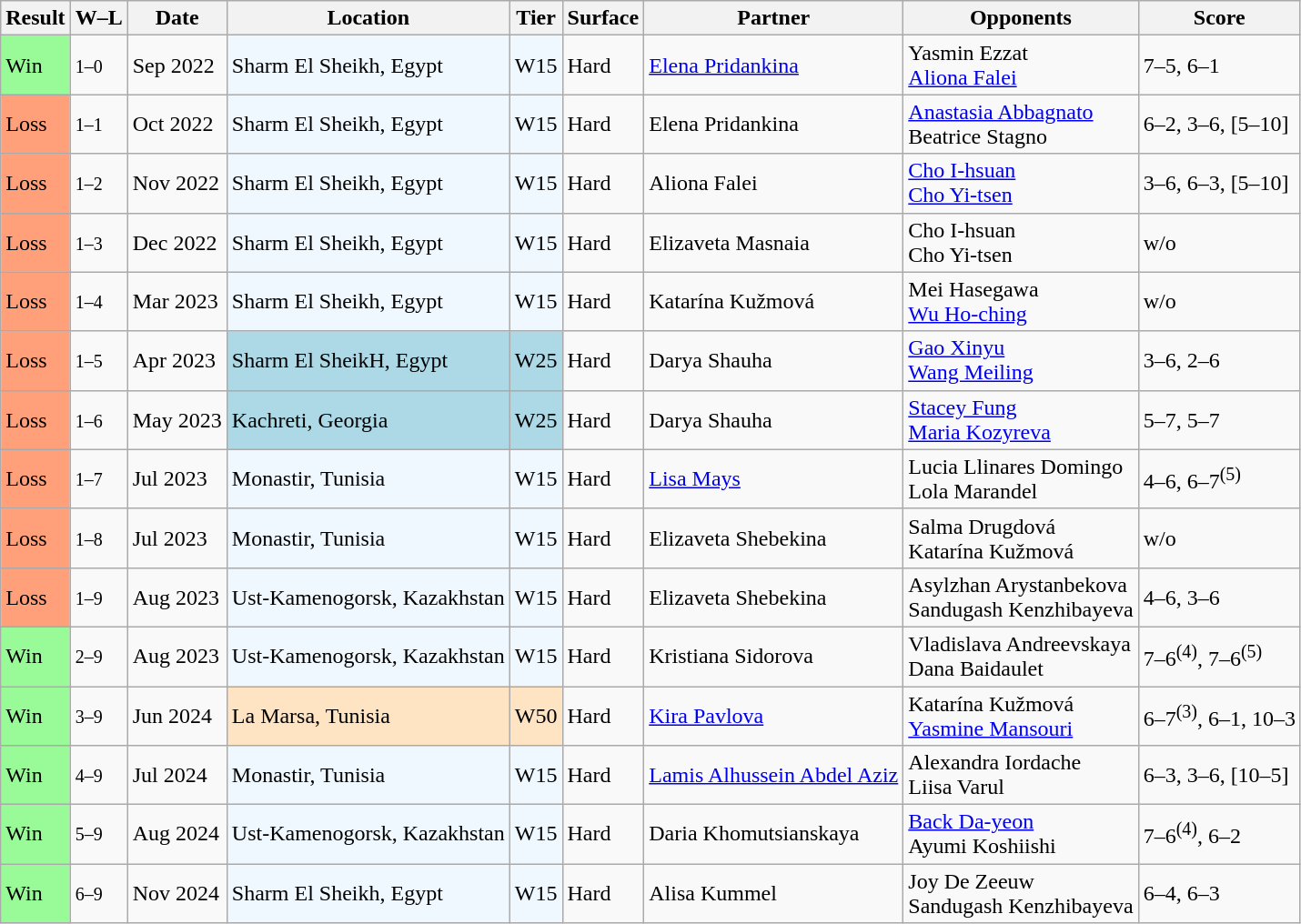<table class="wikitable sortable">
<tr>
<th>Result</th>
<th class="unsortable">W–L</th>
<th>Date</th>
<th>Location</th>
<th>Tier</th>
<th>Surface</th>
<th>Partner</th>
<th>Opponents</th>
<th class="unsortable">Score</th>
</tr>
<tr>
<td bgcolor=98FB98>Win</td>
<td><small>1–0</small></td>
<td>Sep 2022</td>
<td style="background:#f0f8ff;">Sharm El Sheikh, Egypt</td>
<td style="background:#f0f8ff;">W15</td>
<td>Hard</td>
<td> <a href='#'>Elena Pridankina</a></td>
<td> Yasmin Ezzat <br>  <a href='#'>Aliona Falei</a></td>
<td>7–5, 6–1</td>
</tr>
<tr>
<td style="background:#ffa07a;">Loss</td>
<td><small>1–1</small></td>
<td>Oct 2022</td>
<td style="background:#f0f8ff;">Sharm El Sheikh, Egypt</td>
<td style="background:#f0f8ff;">W15</td>
<td>Hard</td>
<td> Elena Pridankina</td>
<td> <a href='#'>Anastasia Abbagnato</a> <br>  Beatrice Stagno</td>
<td>6–2, 3–6, [5–10]</td>
</tr>
<tr>
<td bgcolor=#ffa07a>Loss</td>
<td><small>1–2</small></td>
<td>Nov 2022</td>
<td style="background:#f0f8ff;">Sharm El Sheikh, Egypt</td>
<td style="background:#f0f8ff;">W15</td>
<td>Hard</td>
<td> Aliona Falei</td>
<td> <a href='#'>Cho I-hsuan</a> <br>  <a href='#'>Cho Yi-tsen</a></td>
<td>3–6, 6–3, [5–10]</td>
</tr>
<tr>
<td bgcolor=#ffa07a>Loss</td>
<td><small>1–3</small></td>
<td>Dec 2022</td>
<td style="background:#f0f8ff;">Sharm El Sheikh, Egypt</td>
<td style="background:#f0f8ff;">W15</td>
<td>Hard</td>
<td> Elizaveta Masnaia</td>
<td> Cho I-hsuan <br>  Cho Yi-tsen</td>
<td>w/o</td>
</tr>
<tr>
<td bgcolor=#ffa07a>Loss</td>
<td><small>1–4</small></td>
<td>Mar 2023</td>
<td style="background:#f0f8ff;">Sharm El Sheikh, Egypt</td>
<td style="background:#f0f8ff;">W15</td>
<td>Hard</td>
<td> Katarína Kužmová</td>
<td> Mei Hasegawa <br>  <a href='#'>Wu Ho-ching</a></td>
<td>w/o</td>
</tr>
<tr>
<td bgcolor=#ffa07a>Loss</td>
<td><small>1–5</small></td>
<td>Apr 2023</td>
<td style="background:lightblue;">Sharm El SheikH, Egypt</td>
<td style="background:lightblue;">W25</td>
<td>Hard</td>
<td> Darya Shauha</td>
<td> <a href='#'>Gao Xinyu</a> <br>  <a href='#'>Wang Meiling</a></td>
<td>3–6, 2–6</td>
</tr>
<tr>
<td bgcolor=#ffa07a>Loss</td>
<td><small>1–6</small></td>
<td>May 2023</td>
<td style="background:lightblue;">Kachreti, Georgia</td>
<td style="background:lightblue;">W25</td>
<td>Hard</td>
<td> Darya Shauha</td>
<td> <a href='#'>Stacey Fung</a> <br>  <a href='#'>Maria Kozyreva</a></td>
<td>5–7, 5–7</td>
</tr>
<tr>
<td bgcolor=#ffa07a>Loss</td>
<td><small>1–7</small></td>
<td>Jul 2023</td>
<td style="background:#f0f8ff;">Monastir, Tunisia</td>
<td style="background:#f0f8ff;">W15</td>
<td>Hard</td>
<td> <a href='#'>Lisa Mays</a></td>
<td> Lucia Llinares Domingo <br>  Lola Marandel</td>
<td>4–6, 6–7<sup>(5)</sup></td>
</tr>
<tr>
<td bgcolor=#ffa07a>Loss</td>
<td><small>1–8</small></td>
<td>Jul 2023</td>
<td style="background:#f0f8ff;">Monastir, Tunisia</td>
<td style="background:#f0f8ff;">W15</td>
<td>Hard</td>
<td> Elizaveta Shebekina</td>
<td> Salma Drugdová <br>  Katarína Kužmová</td>
<td>w/o</td>
</tr>
<tr>
<td bgcolor=ffa07a>Loss</td>
<td><small>1–9</small></td>
<td>Aug 2023</td>
<td bgcolor=f0f8ff>Ust-Kamenogorsk, Kazakhstan</td>
<td bgcolor=f0f8ff>W15</td>
<td>Hard</td>
<td> Elizaveta Shebekina</td>
<td> Asylzhan Arystanbekova <br>  Sandugash Kenzhibayeva</td>
<td>4–6, 3–6</td>
</tr>
<tr>
<td style="background:#98fb98;">Win</td>
<td><small>2–9</small></td>
<td>Aug 2023</td>
<td bgcolor=f0f8ff>Ust-Kamenogorsk, Kazakhstan</td>
<td bgcolor=f0f8ff>W15</td>
<td>Hard</td>
<td> Kristiana Sidorova</td>
<td> Vladislava Andreevskaya <br>  Dana Baidaulet</td>
<td>7–6<sup>(4)</sup>, 7–6<sup>(5)</sup></td>
</tr>
<tr>
<td style="background:#98fb98;">Win</td>
<td><small>3–9</small></td>
<td>Jun 2024</td>
<td style="background:#ffe4c4;">La Marsa, Tunisia</td>
<td style="background:#ffe4c4;">W50</td>
<td>Hard</td>
<td> <a href='#'>Kira Pavlova</a></td>
<td> Katarína Kužmová <br>  <a href='#'>Yasmine Mansouri</a></td>
<td>6–7<sup>(3)</sup>, 6–1, 10–3</td>
</tr>
<tr>
<td style="background:#98fb98;">Win</td>
<td><small>4–9</small></td>
<td>Jul 2024</td>
<td bgcolor=f0f8ff>Monastir, Tunisia</td>
<td bgcolor=f0f8ff>W15</td>
<td>Hard</td>
<td> <a href='#'>Lamis Alhussein Abdel Aziz</a></td>
<td> Alexandra Iordache <br>  Liisa Varul</td>
<td>6–3, 3–6, [10–5]</td>
</tr>
<tr>
<td style="background:#98fb98;">Win</td>
<td><small>5–9</small></td>
<td>Aug 2024</td>
<td bgcolor=f0f8ff>Ust-Kamenogorsk, Kazakhstan</td>
<td bgcolor=f0f8ff>W15</td>
<td>Hard</td>
<td> Daria Khomutsianskaya</td>
<td> <a href='#'>Back Da-yeon</a> <br>  Ayumi Koshiishi</td>
<td>7–6<sup>(4)</sup>, 6–2</td>
</tr>
<tr>
<td bgcolor=98FB98>Win</td>
<td><small>6–9</small></td>
<td>Nov 2024</td>
<td style="background:#f0f8ff;">Sharm El Sheikh, Egypt</td>
<td style="background:#f0f8ff;">W15</td>
<td>Hard</td>
<td> Alisa Kummel</td>
<td> Joy De Zeeuw <br>  Sandugash Kenzhibayeva</td>
<td>6–4, 6–3</td>
</tr>
</table>
